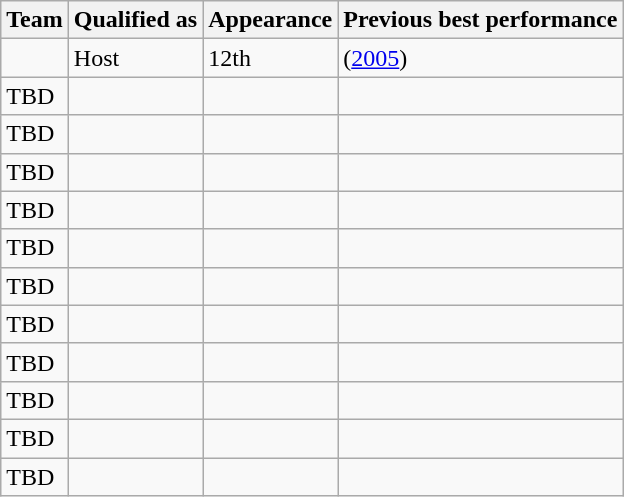<table class="wikitable sortable">
<tr>
<th>Team</th>
<th>Qualified as</th>
<th data-sort-type="number">Appearance</th>
<th>Previous best performance</th>
</tr>
<tr>
<td></td>
<td>Host</td>
<td>12th</td>
<td> (<a href='#'>2005</a>)</td>
</tr>
<tr>
<td>TBD</td>
<td></td>
<td></td>
<td></td>
</tr>
<tr>
<td>TBD</td>
<td></td>
<td></td>
<td></td>
</tr>
<tr>
<td>TBD</td>
<td></td>
<td></td>
<td></td>
</tr>
<tr>
<td>TBD</td>
<td></td>
<td></td>
<td></td>
</tr>
<tr>
<td>TBD</td>
<td></td>
<td></td>
<td></td>
</tr>
<tr>
<td>TBD</td>
<td></td>
<td></td>
<td></td>
</tr>
<tr>
<td>TBD</td>
<td></td>
<td></td>
<td></td>
</tr>
<tr>
<td>TBD</td>
<td></td>
<td></td>
<td></td>
</tr>
<tr>
<td>TBD</td>
<td></td>
<td></td>
<td></td>
</tr>
<tr>
<td>TBD</td>
<td></td>
<td></td>
<td></td>
</tr>
<tr>
<td>TBD</td>
<td></td>
<td></td>
<td></td>
</tr>
</table>
